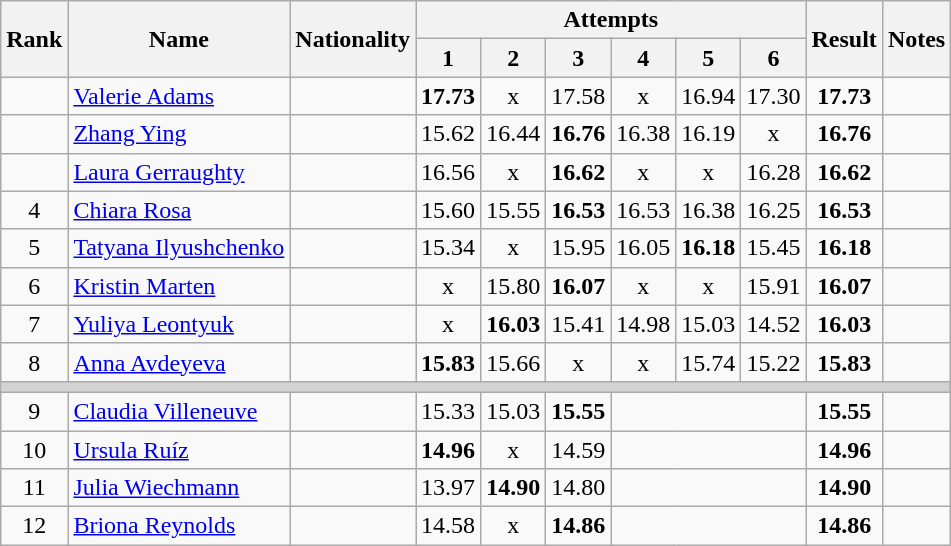<table class="wikitable sortable" style="text-align:center">
<tr>
<th rowspan=2>Rank</th>
<th rowspan=2>Name</th>
<th rowspan=2>Nationality</th>
<th colspan=6>Attempts</th>
<th rowspan=2>Result</th>
<th rowspan=2>Notes</th>
</tr>
<tr>
<th>1</th>
<th>2</th>
<th>3</th>
<th>4</th>
<th>5</th>
<th>6</th>
</tr>
<tr>
<td></td>
<td align=left><a href='#'>Valerie Adams</a></td>
<td align=left></td>
<td><strong>17.73</strong></td>
<td>x</td>
<td>17.58</td>
<td>x</td>
<td>16.94</td>
<td>17.30</td>
<td><strong>17.73</strong></td>
<td></td>
</tr>
<tr>
<td></td>
<td align=left><a href='#'>Zhang Ying</a></td>
<td align=left></td>
<td>15.62</td>
<td>16.44</td>
<td><strong>16.76</strong></td>
<td>16.38</td>
<td>16.19</td>
<td>x</td>
<td><strong>16.76</strong></td>
<td></td>
</tr>
<tr>
<td></td>
<td align=left><a href='#'>Laura Gerraughty</a></td>
<td align=left></td>
<td>16.56</td>
<td>x</td>
<td><strong>16.62</strong></td>
<td>x</td>
<td>x</td>
<td>16.28</td>
<td><strong>16.62</strong></td>
<td></td>
</tr>
<tr>
<td>4</td>
<td align=left><a href='#'>Chiara Rosa</a></td>
<td align=left></td>
<td>15.60</td>
<td>15.55</td>
<td><strong>16.53</strong></td>
<td>16.53</td>
<td>16.38</td>
<td>16.25</td>
<td><strong>16.53</strong></td>
<td></td>
</tr>
<tr>
<td>5</td>
<td align=left><a href='#'>Tatyana Ilyushchenko</a></td>
<td align=left></td>
<td>15.34</td>
<td>x</td>
<td>15.95</td>
<td>16.05</td>
<td><strong>16.18</strong></td>
<td>15.45</td>
<td><strong>16.18</strong></td>
<td></td>
</tr>
<tr>
<td>6</td>
<td align=left><a href='#'>Kristin Marten</a></td>
<td align=left></td>
<td>x</td>
<td>15.80</td>
<td><strong>16.07</strong></td>
<td>x</td>
<td>x</td>
<td>15.91</td>
<td><strong>16.07</strong></td>
<td></td>
</tr>
<tr>
<td>7</td>
<td align=left><a href='#'>Yuliya Leontyuk</a></td>
<td align=left></td>
<td>x</td>
<td><strong>16.03</strong></td>
<td>15.41</td>
<td>14.98</td>
<td>15.03</td>
<td>14.52</td>
<td><strong>16.03</strong></td>
<td></td>
</tr>
<tr>
<td>8</td>
<td align=left><a href='#'>Anna Avdeyeva</a></td>
<td align=left></td>
<td><strong>15.83</strong></td>
<td>15.66</td>
<td>x</td>
<td>x</td>
<td>15.74</td>
<td>15.22</td>
<td><strong>15.83</strong></td>
<td></td>
</tr>
<tr>
<td colspan=11 bgcolor=lightgray></td>
</tr>
<tr>
<td>9</td>
<td align=left><a href='#'>Claudia Villeneuve</a></td>
<td align=left></td>
<td>15.33</td>
<td>15.03</td>
<td><strong>15.55</strong></td>
<td colspan=3></td>
<td><strong>15.55</strong></td>
<td></td>
</tr>
<tr>
<td>10</td>
<td align=left><a href='#'>Ursula Ruíz</a></td>
<td align=left></td>
<td><strong>14.96</strong></td>
<td>x</td>
<td>14.59</td>
<td colspan=3></td>
<td><strong>14.96</strong></td>
<td></td>
</tr>
<tr>
<td>11</td>
<td align=left><a href='#'>Julia Wiechmann</a></td>
<td align=left></td>
<td>13.97</td>
<td><strong>14.90</strong></td>
<td>14.80</td>
<td colspan=3></td>
<td><strong>14.90</strong></td>
<td></td>
</tr>
<tr>
<td>12</td>
<td align=left><a href='#'>Briona Reynolds</a></td>
<td align=left></td>
<td>14.58</td>
<td>x</td>
<td><strong>14.86</strong></td>
<td colspan=3></td>
<td><strong>14.86</strong></td>
<td></td>
</tr>
</table>
